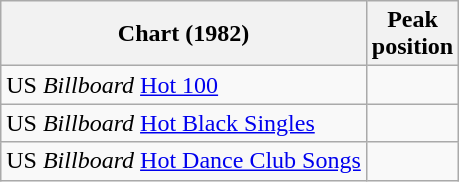<table class="wikitable">
<tr>
<th>Chart (1982)</th>
<th>Peak<br>position</th>
</tr>
<tr>
<td>US <em>Billboard</em> <a href='#'>Hot 100</a></td>
<td></td>
</tr>
<tr>
<td>US <em>Billboard</em> <a href='#'>Hot Black Singles</a></td>
<td></td>
</tr>
<tr>
<td>US <em>Billboard</em> <a href='#'>Hot Dance Club Songs</a></td>
<td></td>
</tr>
</table>
